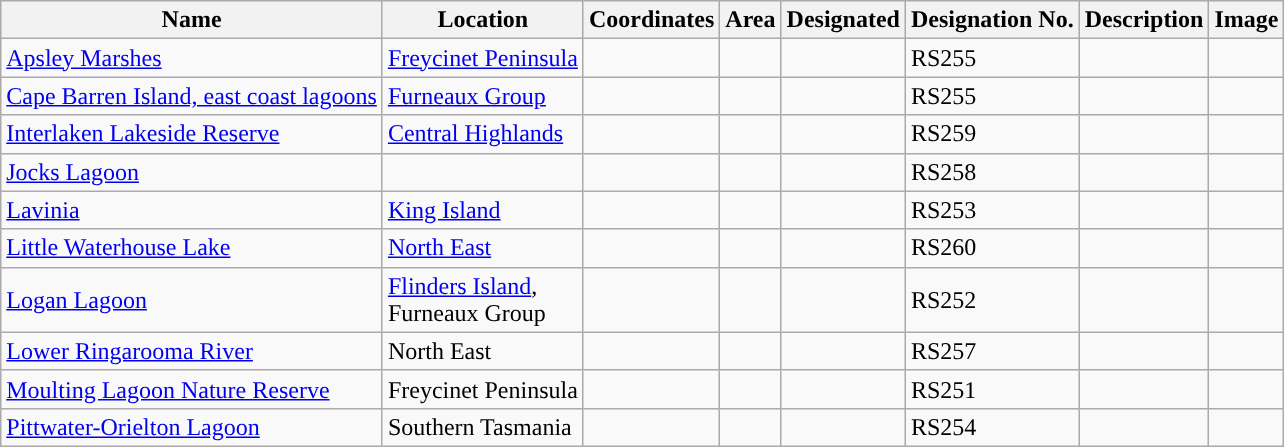<table class="wikitable sortable">
<tr>
<th style="background-color:">Name</th>
<th style="background-color:">Location</th>
<th style="background-color:">Coordinates</th>
<th style="background-color:">Area</th>
<th style="background-color:">Designated</th>
<th style="background-color:">Designation No.</th>
<th style="background-color:">Description</th>
<th style="background-color:">Image</th>
</tr>
<tr>
<td><a href='#'>Apsley Marshes</a></td>
<td><a href='#'>Freycinet Peninsula</a></td>
<td></td>
<td></td>
<td></td>
<td>RS255</td>
<td></td>
<td></td>
</tr>
<tr>
<td><a href='#'>Cape Barren Island, east coast lagoons</a></td>
<td><a href='#'>Furneaux Group</a></td>
<td></td>
<td></td>
<td></td>
<td>RS255</td>
<td></td>
<td></td>
</tr>
<tr>
<td><a href='#'>Interlaken Lakeside Reserve</a></td>
<td><a href='#'>Central Highlands</a></td>
<td></td>
<td></td>
<td></td>
<td>RS259</td>
<td></td>
<td></td>
</tr>
<tr>
<td><a href='#'>Jocks Lagoon</a></td>
<td></td>
<td></td>
<td></td>
<td></td>
<td>RS258</td>
<td></td>
<td></td>
</tr>
<tr>
<td><a href='#'>Lavinia</a></td>
<td><a href='#'>King Island</a></td>
<td></td>
<td></td>
<td></td>
<td>RS253</td>
<td></td>
<td></td>
</tr>
<tr>
<td><a href='#'>Little Waterhouse Lake</a></td>
<td><a href='#'>North East</a></td>
<td></td>
<td></td>
<td></td>
<td>RS260</td>
<td></td>
<td></td>
</tr>
<tr>
<td><a href='#'>Logan Lagoon</a></td>
<td><a href='#'>Flinders Island</a>,<br>Furneaux Group</td>
<td></td>
<td></td>
<td></td>
<td>RS252</td>
<td></td>
<td></td>
</tr>
<tr>
<td><a href='#'>Lower Ringarooma River</a></td>
<td>North East</td>
<td></td>
<td></td>
<td></td>
<td>RS257</td>
<td></td>
<td></td>
</tr>
<tr>
<td><a href='#'>Moulting Lagoon Nature Reserve</a></td>
<td>Freycinet Peninsula</td>
<td></td>
<td></td>
<td></td>
<td>RS251</td>
<td></td>
<td></td>
</tr>
<tr>
<td><a href='#'>Pittwater-Orielton Lagoon</a></td>
<td>Southern Tasmania</td>
<td></td>
<td></td>
<td></td>
<td>RS254</td>
<td></td>
<td></td>
</tr>
</table>
